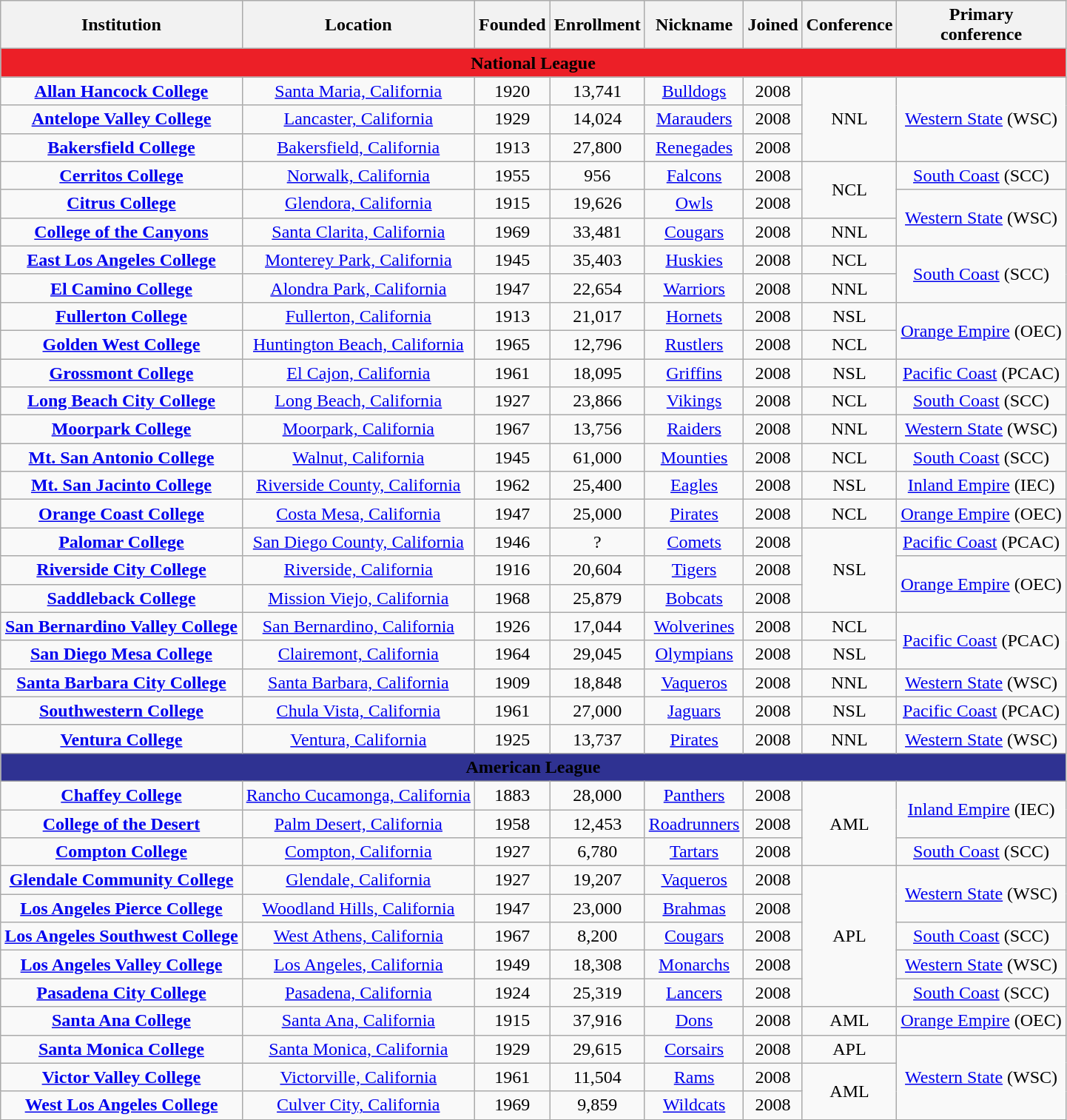<table class="wikitable sortable" style="text-align:center">
<tr>
<th>Institution</th>
<th>Location</th>
<th>Founded</th>
<th>Enrollment</th>
<th>Nickname</th>
<th>Joined</th>
<th>Conference</th>
<th>Primary<br>conference</th>
</tr>
<tr class="sortmiddle">
<th colspan=8 style="background:#EC1F27">National League</th>
</tr>
<tr>
<td><strong><a href='#'>Allan Hancock College</a></strong></td>
<td><a href='#'>Santa Maria, California</a></td>
<td>1920</td>
<td>13,741</td>
<td><a href='#'>Bulldogs</a></td>
<td>2008</td>
<td rowspan="3">NNL</td>
<td rowspan="3"><a href='#'>Western State</a> (WSC)</td>
</tr>
<tr>
<td><strong><a href='#'>Antelope Valley College</a></strong></td>
<td><a href='#'>Lancaster, California</a></td>
<td>1929</td>
<td>14,024</td>
<td><a href='#'>Marauders</a></td>
<td>2008</td>
</tr>
<tr>
<td><strong><a href='#'>Bakersfield College</a></strong></td>
<td><a href='#'>Bakersfield, California</a></td>
<td>1913</td>
<td>27,800</td>
<td><a href='#'>Renegades</a></td>
<td>2008</td>
</tr>
<tr>
<td><strong><a href='#'>Cerritos College</a></strong></td>
<td><a href='#'>Norwalk, California</a></td>
<td>1955</td>
<td>956</td>
<td><a href='#'>Falcons</a></td>
<td>2008</td>
<td rowspan="2">NCL</td>
<td><a href='#'>South Coast</a> (SCC)</td>
</tr>
<tr>
<td><strong><a href='#'>Citrus College</a></strong></td>
<td><a href='#'>Glendora, California</a></td>
<td>1915</td>
<td>19,626</td>
<td><a href='#'>Owls</a></td>
<td>2008</td>
<td rowspan="2"><a href='#'>Western State</a> (WSC)</td>
</tr>
<tr>
<td><strong><a href='#'>College of the Canyons</a></strong></td>
<td><a href='#'>Santa Clarita, California</a></td>
<td>1969</td>
<td>33,481</td>
<td><a href='#'>Cougars</a></td>
<td>2008</td>
<td>NNL</td>
</tr>
<tr>
<td><strong><a href='#'>East Los Angeles College</a></strong></td>
<td><a href='#'>Monterey Park, California</a></td>
<td>1945</td>
<td>35,403</td>
<td><a href='#'>Huskies</a></td>
<td>2008</td>
<td>NCL</td>
<td rowspan="2"><a href='#'>South Coast</a> (SCC)</td>
</tr>
<tr>
<td><strong><a href='#'>El Camino College</a></strong></td>
<td><a href='#'>Alondra Park, California</a></td>
<td>1947</td>
<td>22,654</td>
<td><a href='#'>Warriors</a></td>
<td>2008</td>
<td>NNL</td>
</tr>
<tr>
<td><strong><a href='#'>Fullerton College</a></strong></td>
<td><a href='#'>Fullerton, California</a></td>
<td>1913</td>
<td>21,017</td>
<td><a href='#'>Hornets</a></td>
<td>2008</td>
<td>NSL</td>
<td rowspan="2"><a href='#'>Orange Empire</a> (OEC)</td>
</tr>
<tr>
<td><strong><a href='#'>Golden West College</a></strong></td>
<td><a href='#'>Huntington Beach, California</a></td>
<td>1965</td>
<td>12,796</td>
<td><a href='#'>Rustlers</a></td>
<td>2008</td>
<td>NCL</td>
</tr>
<tr>
<td><strong><a href='#'>Grossmont College</a></strong></td>
<td><a href='#'>El Cajon, California</a></td>
<td>1961</td>
<td>18,095</td>
<td><a href='#'>Griffins</a></td>
<td>2008</td>
<td>NSL</td>
<td><a href='#'>Pacific Coast</a> (PCAC)</td>
</tr>
<tr>
<td><strong><a href='#'>Long Beach City College</a></strong></td>
<td><a href='#'>Long Beach, California</a></td>
<td>1927</td>
<td>23,866</td>
<td><a href='#'>Vikings</a></td>
<td>2008</td>
<td>NCL</td>
<td><a href='#'>South Coast</a> (SCC)</td>
</tr>
<tr>
<td><strong><a href='#'>Moorpark College</a></strong></td>
<td><a href='#'>Moorpark, California</a></td>
<td>1967</td>
<td>13,756</td>
<td><a href='#'>Raiders</a></td>
<td>2008</td>
<td>NNL</td>
<td><a href='#'>Western State</a> (WSC)</td>
</tr>
<tr>
<td><strong><a href='#'>Mt. San Antonio College</a></strong></td>
<td><a href='#'>Walnut, California</a></td>
<td>1945</td>
<td>61,000</td>
<td><a href='#'>Mounties</a></td>
<td>2008</td>
<td>NCL</td>
<td><a href='#'>South Coast</a> (SCC)</td>
</tr>
<tr>
<td><strong><a href='#'>Mt. San Jacinto College</a></strong></td>
<td><a href='#'>Riverside County, California</a></td>
<td>1962</td>
<td>25,400</td>
<td><a href='#'>Eagles</a></td>
<td>2008</td>
<td>NSL</td>
<td><a href='#'>Inland Empire</a> (IEC)</td>
</tr>
<tr>
<td><strong><a href='#'>Orange Coast College</a></strong></td>
<td><a href='#'>Costa Mesa, California</a></td>
<td>1947</td>
<td>25,000</td>
<td><a href='#'>Pirates</a></td>
<td>2008</td>
<td>NCL</td>
<td><a href='#'>Orange Empire</a> (OEC)</td>
</tr>
<tr>
<td><strong><a href='#'>Palomar College</a></strong></td>
<td><a href='#'>San Diego County, California</a></td>
<td>1946</td>
<td>?</td>
<td><a href='#'>Comets</a></td>
<td>2008</td>
<td rowspan="3">NSL</td>
<td><a href='#'>Pacific Coast</a> (PCAC)</td>
</tr>
<tr>
<td><strong><a href='#'>Riverside City College</a></strong></td>
<td><a href='#'>Riverside, California</a></td>
<td>1916</td>
<td>20,604</td>
<td><a href='#'>Tigers</a></td>
<td>2008</td>
<td rowspan="2"><a href='#'>Orange Empire</a> (OEC)</td>
</tr>
<tr>
<td><strong><a href='#'>Saddleback College</a></strong></td>
<td><a href='#'>Mission Viejo, California</a></td>
<td>1968</td>
<td>25,879</td>
<td><a href='#'>Bobcats</a></td>
<td>2008</td>
</tr>
<tr>
<td><strong><a href='#'>San Bernardino Valley College</a></strong></td>
<td><a href='#'>San Bernardino, California</a></td>
<td>1926</td>
<td>17,044</td>
<td><a href='#'>Wolverines</a></td>
<td>2008</td>
<td>NCL</td>
<td rowspan="2"><a href='#'>Pacific Coast</a> (PCAC)</td>
</tr>
<tr>
<td><strong><a href='#'>San Diego Mesa College</a></strong></td>
<td><a href='#'>Clairemont, California</a></td>
<td>1964</td>
<td>29,045</td>
<td><a href='#'>Olympians</a></td>
<td>2008</td>
<td>NSL</td>
</tr>
<tr>
<td><strong><a href='#'>Santa Barbara City College</a></strong></td>
<td><a href='#'>Santa Barbara, California</a></td>
<td>1909</td>
<td>18,848</td>
<td><a href='#'>Vaqueros</a></td>
<td>2008</td>
<td>NNL</td>
<td><a href='#'>Western State</a> (WSC)</td>
</tr>
<tr>
<td><a href='#'><strong>Southwestern College</strong></a></td>
<td><a href='#'>Chula Vista, California</a></td>
<td>1961</td>
<td>27,000</td>
<td><a href='#'>Jaguars</a></td>
<td>2008</td>
<td>NSL</td>
<td><a href='#'>Pacific Coast</a> (PCAC)</td>
</tr>
<tr>
<td><strong><a href='#'>Ventura College</a></strong></td>
<td><a href='#'>Ventura, California</a></td>
<td>1925</td>
<td>13,737</td>
<td><a href='#'>Pirates</a></td>
<td>2008</td>
<td>NNL</td>
<td><a href='#'>Western State</a> (WSC)</td>
</tr>
<tr class="sorttop">
<th colspan=8 style="background:#2F3292">American League</th>
</tr>
<tr>
<td><strong><a href='#'>Chaffey College</a></strong></td>
<td><a href='#'>Rancho Cucamonga, California</a></td>
<td>1883</td>
<td>28,000</td>
<td><a href='#'>Panthers</a></td>
<td>2008</td>
<td rowspan="3">AML</td>
<td rowspan="2"><a href='#'>Inland Empire</a> (IEC)</td>
</tr>
<tr>
<td><strong><a href='#'>College of the Desert</a></strong></td>
<td><a href='#'>Palm Desert, California</a></td>
<td>1958</td>
<td>12,453</td>
<td><a href='#'>Roadrunners</a></td>
<td>2008</td>
</tr>
<tr>
<td><strong><a href='#'>Compton College</a></strong></td>
<td><a href='#'>Compton, California</a></td>
<td>1927</td>
<td>6,780</td>
<td><a href='#'>Tartars</a></td>
<td>2008</td>
<td><a href='#'>South Coast</a> (SCC)</td>
</tr>
<tr>
<td><a href='#'><strong>Glendale Community College</strong></a></td>
<td><a href='#'>Glendale, California</a></td>
<td>1927</td>
<td>19,207</td>
<td><a href='#'>Vaqueros</a></td>
<td>2008</td>
<td rowspan="5">APL</td>
<td rowspan="2"><a href='#'>Western State</a> (WSC)</td>
</tr>
<tr>
<td><strong><a href='#'>Los Angeles Pierce College</a></strong></td>
<td><a href='#'>Woodland Hills, California</a></td>
<td>1947</td>
<td>23,000</td>
<td><a href='#'>Brahmas</a></td>
<td>2008</td>
</tr>
<tr>
<td><strong><a href='#'>Los Angeles Southwest College</a></strong></td>
<td><a href='#'>West Athens, California</a></td>
<td>1967</td>
<td>8,200</td>
<td><a href='#'>Cougars</a></td>
<td>2008</td>
<td><a href='#'>South Coast</a> (SCC)</td>
</tr>
<tr>
<td><strong><a href='#'>Los Angeles Valley College</a></strong></td>
<td><a href='#'>Los Angeles, California</a></td>
<td>1949</td>
<td>18,308</td>
<td><a href='#'>Monarchs</a></td>
<td>2008</td>
<td><a href='#'>Western State</a> (WSC)</td>
</tr>
<tr>
<td><strong><a href='#'>Pasadena City College</a></strong></td>
<td><a href='#'>Pasadena, California</a></td>
<td>1924</td>
<td>25,319</td>
<td><a href='#'>Lancers</a></td>
<td>2008</td>
<td><a href='#'>South Coast</a> (SCC)</td>
</tr>
<tr>
<td><strong><a href='#'>Santa Ana College</a></strong></td>
<td><a href='#'>Santa Ana, California</a></td>
<td>1915</td>
<td>37,916</td>
<td><a href='#'>Dons</a></td>
<td>2008</td>
<td>AML</td>
<td><a href='#'>Orange Empire</a> (OEC)</td>
</tr>
<tr>
<td><strong><a href='#'>Santa Monica College</a></strong></td>
<td><a href='#'>Santa Monica, California</a></td>
<td>1929</td>
<td>29,615</td>
<td><a href='#'>Corsairs</a></td>
<td>2008</td>
<td>APL</td>
<td rowspan="3"><a href='#'>Western State</a> (WSC)</td>
</tr>
<tr>
<td><strong><a href='#'>Victor Valley College</a></strong></td>
<td><a href='#'>Victorville, California</a></td>
<td>1961</td>
<td>11,504</td>
<td><a href='#'>Rams</a></td>
<td>2008</td>
<td rowspan="2">AML</td>
</tr>
<tr>
<td><strong><a href='#'>West Los Angeles College</a></strong></td>
<td><a href='#'>Culver City, California</a></td>
<td>1969</td>
<td>9,859</td>
<td><a href='#'>Wildcats</a></td>
<td>2008</td>
</tr>
</table>
